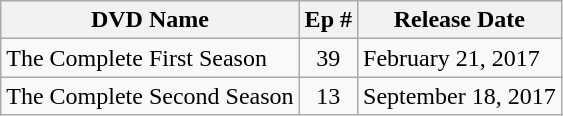<table class="wikitable">
<tr>
<th>DVD Name</th>
<th>Ep #</th>
<th>Release Date</th>
</tr>
<tr>
<td>The Complete First Season</td>
<td align="center">39</td>
<td>February 21, 2017</td>
</tr>
<tr>
<td>The Complete Second Season</td>
<td align="center">13</td>
<td>September 18, 2017</td>
</tr>
</table>
